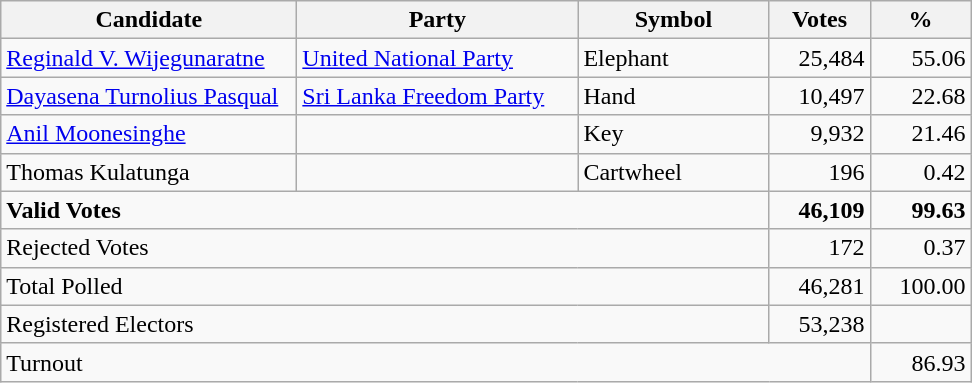<table class="wikitable" border="1" style="text-align:right;">
<tr>
<th align=left width="190">Candidate</th>
<th align=left width="180">Party</th>
<th align=left width="120">Symbol</th>
<th align=left width="60">Votes</th>
<th align=left width="60">%</th>
</tr>
<tr>
<td align=left><a href='#'>Reginald V. Wijegunaratne</a></td>
<td align=left><a href='#'>United National Party</a></td>
<td align=left>Elephant</td>
<td>25,484</td>
<td>55.06</td>
</tr>
<tr>
<td align=left><a href='#'>Dayasena Turnolius Pasqual</a></td>
<td align=left><a href='#'>Sri Lanka Freedom Party</a></td>
<td align=left>Hand</td>
<td>10,497</td>
<td>22.68</td>
</tr>
<tr>
<td align=left><a href='#'>Anil Moonesinghe</a></td>
<td></td>
<td align=left>Key</td>
<td>9,932</td>
<td>21.46</td>
</tr>
<tr>
<td align=left>Thomas Kulatunga</td>
<td></td>
<td align=left>Cartwheel</td>
<td>196</td>
<td>0.42</td>
</tr>
<tr>
<td align=left colspan=3><strong>Valid Votes</strong></td>
<td><strong>46,109</strong></td>
<td><strong>99.63</strong></td>
</tr>
<tr>
<td align=left colspan=3>Rejected Votes</td>
<td>172</td>
<td>0.37</td>
</tr>
<tr>
<td align=left colspan=3>Total Polled</td>
<td>46,281</td>
<td>100.00</td>
</tr>
<tr>
<td align=left colspan=3>Registered Electors</td>
<td>53,238</td>
<td></td>
</tr>
<tr>
<td align=left colspan=4>Turnout</td>
<td>86.93</td>
</tr>
</table>
